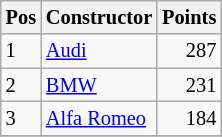<table class="wikitable"   style="font-size:   85%;">
<tr>
<th>Pos</th>
<th>Constructor</th>
<th>Points</th>
</tr>
<tr>
<td>1</td>
<td> <a href='#'>Audi</a></td>
<td align="right">287</td>
</tr>
<tr>
<td>2</td>
<td> <a href='#'>BMW</a></td>
<td align="right">231</td>
</tr>
<tr>
<td>3</td>
<td> <a href='#'>Alfa Romeo</a></td>
<td align="right">184</td>
</tr>
<tr>
</tr>
</table>
